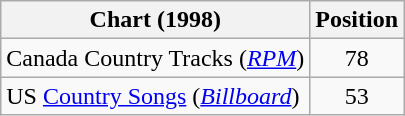<table class="wikitable sortable">
<tr>
<th scope="col">Chart (1998)</th>
<th scope="col">Position</th>
</tr>
<tr>
<td>Canada Country Tracks (<em><a href='#'>RPM</a></em>)</td>
<td align="center">78</td>
</tr>
<tr>
<td>US <a href='#'>Country Songs</a> (<em><a href='#'>Billboard</a></em>)</td>
<td align="center">53</td>
</tr>
</table>
